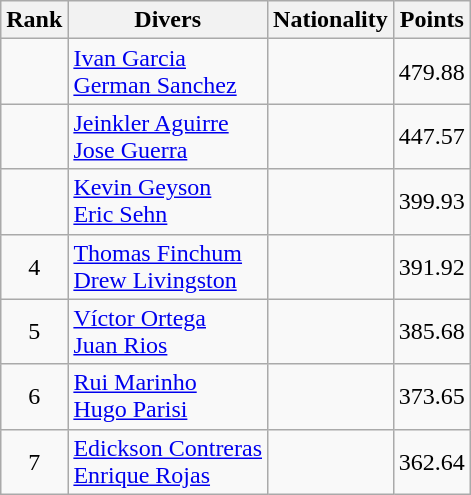<table class="wikitable" style="text-align:center">
<tr>
<th>Rank</th>
<th>Divers</th>
<th>Nationality</th>
<th>Points</th>
</tr>
<tr>
<td></td>
<td align=left><a href='#'>Ivan Garcia</a> <br> <a href='#'>German Sanchez</a></td>
<td align=left></td>
<td>479.88</td>
</tr>
<tr>
<td></td>
<td align=left><a href='#'>Jeinkler Aguirre</a> <br> <a href='#'>Jose Guerra</a></td>
<td align=left></td>
<td>447.57</td>
</tr>
<tr>
<td></td>
<td align=left><a href='#'>Kevin Geyson</a> <br> <a href='#'>Eric Sehn</a></td>
<td align=left></td>
<td>399.93</td>
</tr>
<tr>
<td>4</td>
<td align=left><a href='#'>Thomas Finchum</a> <br> <a href='#'>Drew Livingston</a></td>
<td align=left></td>
<td>391.92</td>
</tr>
<tr>
<td>5</td>
<td align=left><a href='#'>Víctor Ortega</a> <br> <a href='#'>Juan Rios</a></td>
<td align=left></td>
<td>385.68</td>
</tr>
<tr>
<td>6</td>
<td align=left><a href='#'>Rui Marinho</a> <br> <a href='#'>Hugo Parisi</a></td>
<td align=left></td>
<td>373.65</td>
</tr>
<tr>
<td>7</td>
<td align=left><a href='#'>Edickson Contreras</a> <br> <a href='#'>Enrique Rojas</a></td>
<td align=left></td>
<td>362.64</td>
</tr>
</table>
